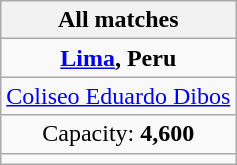<table class="wikitable" style="text-align:center">
<tr>
<th>All matches</th>
</tr>
<tr>
<td><strong><a href='#'>Lima</a>, Peru</strong></td>
</tr>
<tr>
<td><a href='#'>Coliseo Eduardo Dibos</a></td>
</tr>
<tr>
<td>Capacity: <strong>4,600</strong></td>
</tr>
<tr>
<td></td>
</tr>
</table>
